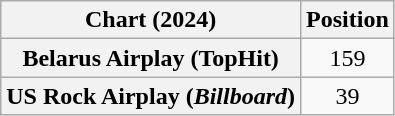<table class="wikitable sortable plainrowheaders" style="text-align:center">
<tr>
<th scope="col">Chart (2024)</th>
<th scope="col">Position</th>
</tr>
<tr>
<th scope="row">Belarus Airplay (TopHit)</th>
<td>159</td>
</tr>
<tr>
<th scope="row">US Rock Airplay (<em>Billboard</em>)</th>
<td>39</td>
</tr>
</table>
